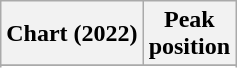<table class="wikitable sortable plainrowheaders" style="text-align:center">
<tr>
<th scope="col">Chart (2022)</th>
<th scope="col">Peak<br>position</th>
</tr>
<tr>
</tr>
<tr>
</tr>
<tr>
</tr>
<tr>
</tr>
<tr>
</tr>
</table>
